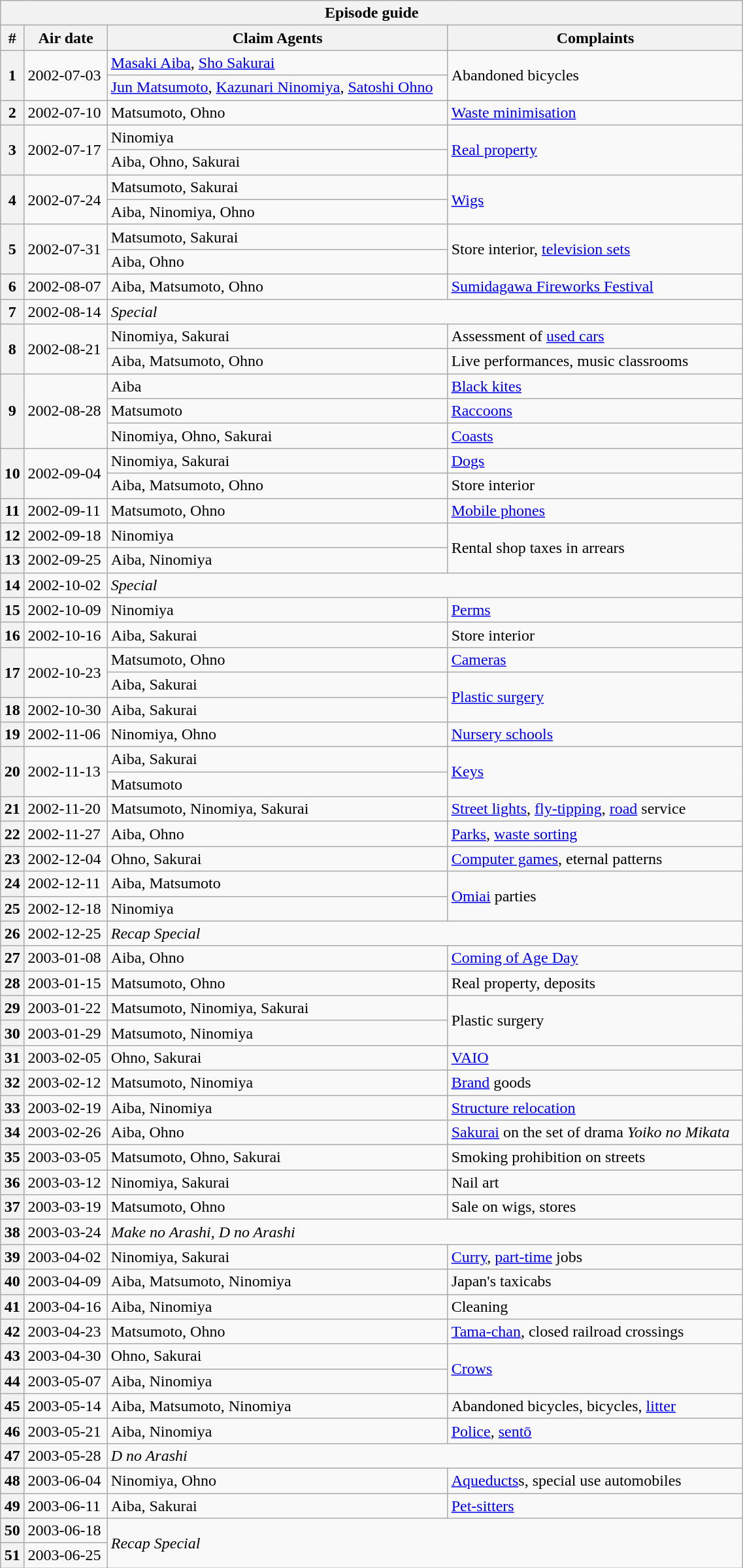<table class="wikitable collapsible collapsed" style="clear:none; padding:0 auto; width:60%; margin:auto align:left;">
<tr>
<th colspan=4>Episode guide</th>
</tr>
<tr>
<th>#</th>
<th>Air date</th>
<th>Claim Agents</th>
<th>Complaints</th>
</tr>
<tr>
<th rowspan="2">1</th>
<td rowspan="2">2002-07-03</td>
<td><a href='#'>Masaki Aiba</a>, <a href='#'>Sho Sakurai</a></td>
<td rowspan="2">Abandoned bicycles</td>
</tr>
<tr>
<td><a href='#'>Jun Matsumoto</a>, <a href='#'>Kazunari Ninomiya</a>, <a href='#'>Satoshi Ohno</a></td>
</tr>
<tr>
<th>2</th>
<td>2002-07-10</td>
<td>Matsumoto, Ohno</td>
<td><a href='#'>Waste minimisation</a></td>
</tr>
<tr>
<th rowspan="2">3</th>
<td rowspan="2">2002-07-17</td>
<td>Ninomiya</td>
<td rowspan="2"><a href='#'>Real property</a></td>
</tr>
<tr>
<td>Aiba, Ohno, Sakurai</td>
</tr>
<tr>
<th rowspan="2">4</th>
<td rowspan="2">2002-07-24</td>
<td>Matsumoto, Sakurai</td>
<td rowspan="2"><a href='#'>Wigs</a></td>
</tr>
<tr>
<td>Aiba, Ninomiya, Ohno</td>
</tr>
<tr>
<th rowspan="2">5</th>
<td rowspan="2">2002-07-31</td>
<td>Matsumoto, Sakurai</td>
<td rowspan="2">Store interior, <a href='#'>television sets</a></td>
</tr>
<tr>
<td>Aiba, Ohno</td>
</tr>
<tr>
<th>6</th>
<td>2002-08-07</td>
<td>Aiba, Matsumoto, Ohno</td>
<td><a href='#'>Sumidagawa Fireworks Festival</a></td>
</tr>
<tr>
<th>7</th>
<td>2002-08-14</td>
<td colspan="2"><em>Special</em></td>
</tr>
<tr>
<th rowspan="2">8</th>
<td rowspan="2">2002-08-21</td>
<td>Ninomiya, Sakurai</td>
<td>Assessment of <a href='#'>used cars</a></td>
</tr>
<tr>
<td>Aiba, Matsumoto, Ohno</td>
<td>Live performances, music classrooms</td>
</tr>
<tr>
<th rowspan="3">9</th>
<td rowspan="3">2002-08-28</td>
<td>Aiba</td>
<td><a href='#'>Black kites</a></td>
</tr>
<tr>
<td>Matsumoto</td>
<td><a href='#'>Raccoons</a></td>
</tr>
<tr>
<td>Ninomiya, Ohno, Sakurai</td>
<td><a href='#'>Coasts</a></td>
</tr>
<tr>
<th rowspan="2">10</th>
<td rowspan="2">2002-09-04</td>
<td>Ninomiya, Sakurai</td>
<td><a href='#'>Dogs</a></td>
</tr>
<tr>
<td>Aiba, Matsumoto, Ohno</td>
<td>Store interior</td>
</tr>
<tr>
<th>11</th>
<td>2002-09-11</td>
<td>Matsumoto, Ohno</td>
<td><a href='#'>Mobile phones</a></td>
</tr>
<tr>
<th>12</th>
<td>2002-09-18</td>
<td>Ninomiya</td>
<td rowspan="2">Rental shop taxes in arrears</td>
</tr>
<tr>
<th>13</th>
<td>2002-09-25</td>
<td>Aiba, Ninomiya</td>
</tr>
<tr>
<th>14</th>
<td>2002-10-02</td>
<td colspan="2"><em>Special</em></td>
</tr>
<tr>
<th>15</th>
<td>2002-10-09</td>
<td>Ninomiya</td>
<td><a href='#'>Perms</a></td>
</tr>
<tr>
<th>16</th>
<td>2002-10-16</td>
<td>Aiba, Sakurai</td>
<td>Store interior</td>
</tr>
<tr>
<th rowspan="2">17</th>
<td rowspan="2">2002-10-23</td>
<td>Matsumoto, Ohno</td>
<td><a href='#'>Cameras</a></td>
</tr>
<tr>
<td>Aiba, Sakurai</td>
<td rowspan="2"><a href='#'>Plastic surgery</a></td>
</tr>
<tr>
<th>18</th>
<td>2002-10-30</td>
<td>Aiba, Sakurai</td>
</tr>
<tr>
<th>19</th>
<td>2002-11-06</td>
<td>Ninomiya, Ohno</td>
<td><a href='#'>Nursery schools</a></td>
</tr>
<tr>
<th rowspan="2">20</th>
<td rowspan="2">2002-11-13</td>
<td>Aiba, Sakurai</td>
<td rowspan="2"><a href='#'>Keys</a></td>
</tr>
<tr>
<td>Matsumoto</td>
</tr>
<tr>
<th>21</th>
<td>2002-11-20</td>
<td>Matsumoto, Ninomiya, Sakurai</td>
<td><a href='#'>Street lights</a>, <a href='#'>fly-tipping</a>, <a href='#'>road</a> service</td>
</tr>
<tr>
<th>22</th>
<td>2002-11-27</td>
<td>Aiba, Ohno</td>
<td><a href='#'>Parks</a>, <a href='#'>waste sorting</a></td>
</tr>
<tr>
<th>23</th>
<td>2002-12-04</td>
<td>Ohno, Sakurai</td>
<td><a href='#'>Computer games</a>, eternal patterns</td>
</tr>
<tr>
<th>24</th>
<td>2002-12-11</td>
<td>Aiba, Matsumoto</td>
<td rowspan="2"><a href='#'>Omiai</a> parties</td>
</tr>
<tr>
<th>25</th>
<td>2002-12-18</td>
<td>Ninomiya</td>
</tr>
<tr>
<th>26</th>
<td>2002-12-25</td>
<td colspan="3"><em>Recap Special</em></td>
</tr>
<tr>
<th>27</th>
<td>2003-01-08</td>
<td>Aiba, Ohno</td>
<td><a href='#'>Coming of Age Day</a></td>
</tr>
<tr>
<th>28</th>
<td>2003-01-15</td>
<td>Matsumoto, Ohno</td>
<td>Real property, deposits</td>
</tr>
<tr>
<th>29</th>
<td>2003-01-22</td>
<td>Matsumoto, Ninomiya, Sakurai</td>
<td rowspan="2">Plastic surgery</td>
</tr>
<tr>
<th>30</th>
<td>2003-01-29</td>
<td>Matsumoto, Ninomiya</td>
</tr>
<tr>
<th>31</th>
<td>2003-02-05</td>
<td>Ohno, Sakurai</td>
<td><a href='#'>VAIO</a></td>
</tr>
<tr>
<th>32</th>
<td>2003-02-12</td>
<td>Matsumoto, Ninomiya</td>
<td><a href='#'>Brand</a> goods</td>
</tr>
<tr>
<th>33</th>
<td>2003-02-19</td>
<td>Aiba, Ninomiya</td>
<td><a href='#'>Structure relocation</a></td>
</tr>
<tr>
<th>34</th>
<td>2003-02-26</td>
<td>Aiba, Ohno</td>
<td><a href='#'>Sakurai</a> on the set of drama <em>Yoiko no Mikata</em></td>
</tr>
<tr>
<th>35</th>
<td>2003-03-05</td>
<td>Matsumoto, Ohno, Sakurai</td>
<td>Smoking prohibition on streets</td>
</tr>
<tr>
<th>36</th>
<td>2003-03-12</td>
<td>Ninomiya, Sakurai</td>
<td>Nail art</td>
</tr>
<tr>
<th>37</th>
<td>2003-03-19</td>
<td>Matsumoto, Ohno</td>
<td>Sale on wigs, stores</td>
</tr>
<tr>
<th>38</th>
<td>2003-03-24</td>
<td colspan="2"><em>Make no Arashi, D no Arashi</em></td>
</tr>
<tr>
<th>39</th>
<td>2003-04-02</td>
<td>Ninomiya, Sakurai</td>
<td><a href='#'>Curry</a>, <a href='#'>part-time</a> jobs</td>
</tr>
<tr>
<th>40</th>
<td>2003-04-09</td>
<td>Aiba, Matsumoto, Ninomiya</td>
<td>Japan's taxicabs</td>
</tr>
<tr>
<th>41</th>
<td>2003-04-16</td>
<td>Aiba, Ninomiya</td>
<td>Cleaning</td>
</tr>
<tr>
<th>42</th>
<td>2003-04-23</td>
<td>Matsumoto, Ohno</td>
<td><a href='#'>Tama-chan</a>, closed railroad crossings</td>
</tr>
<tr>
<th>43</th>
<td>2003-04-30</td>
<td>Ohno, Sakurai</td>
<td rowspan="2"><a href='#'>Crows</a></td>
</tr>
<tr>
<th>44</th>
<td>2003-05-07</td>
<td>Aiba, Ninomiya</td>
</tr>
<tr>
<th>45</th>
<td>2003-05-14</td>
<td>Aiba, Matsumoto, Ninomiya</td>
<td>Abandoned bicycles, bicycles, <a href='#'>litter</a></td>
</tr>
<tr>
<th>46</th>
<td>2003-05-21</td>
<td>Aiba, Ninomiya</td>
<td><a href='#'>Police</a>, <a href='#'>sentō</a></td>
</tr>
<tr>
<th>47</th>
<td>2003-05-28</td>
<td colspan="2"><em>D no Arashi</em></td>
</tr>
<tr>
<th>48</th>
<td>2003-06-04</td>
<td>Ninomiya, Ohno</td>
<td><a href='#'>Aqueducts</a>s, special use automobiles</td>
</tr>
<tr>
<th>49</th>
<td>2003-06-11</td>
<td>Aiba, Sakurai</td>
<td><a href='#'>Pet-sitters</a></td>
</tr>
<tr>
<th>50</th>
<td>2003-06-18</td>
<td rowspan="2" colspan="2"><em>Recap Special</em></td>
</tr>
<tr>
<th>51</th>
<td>2003-06-25</td>
</tr>
</table>
